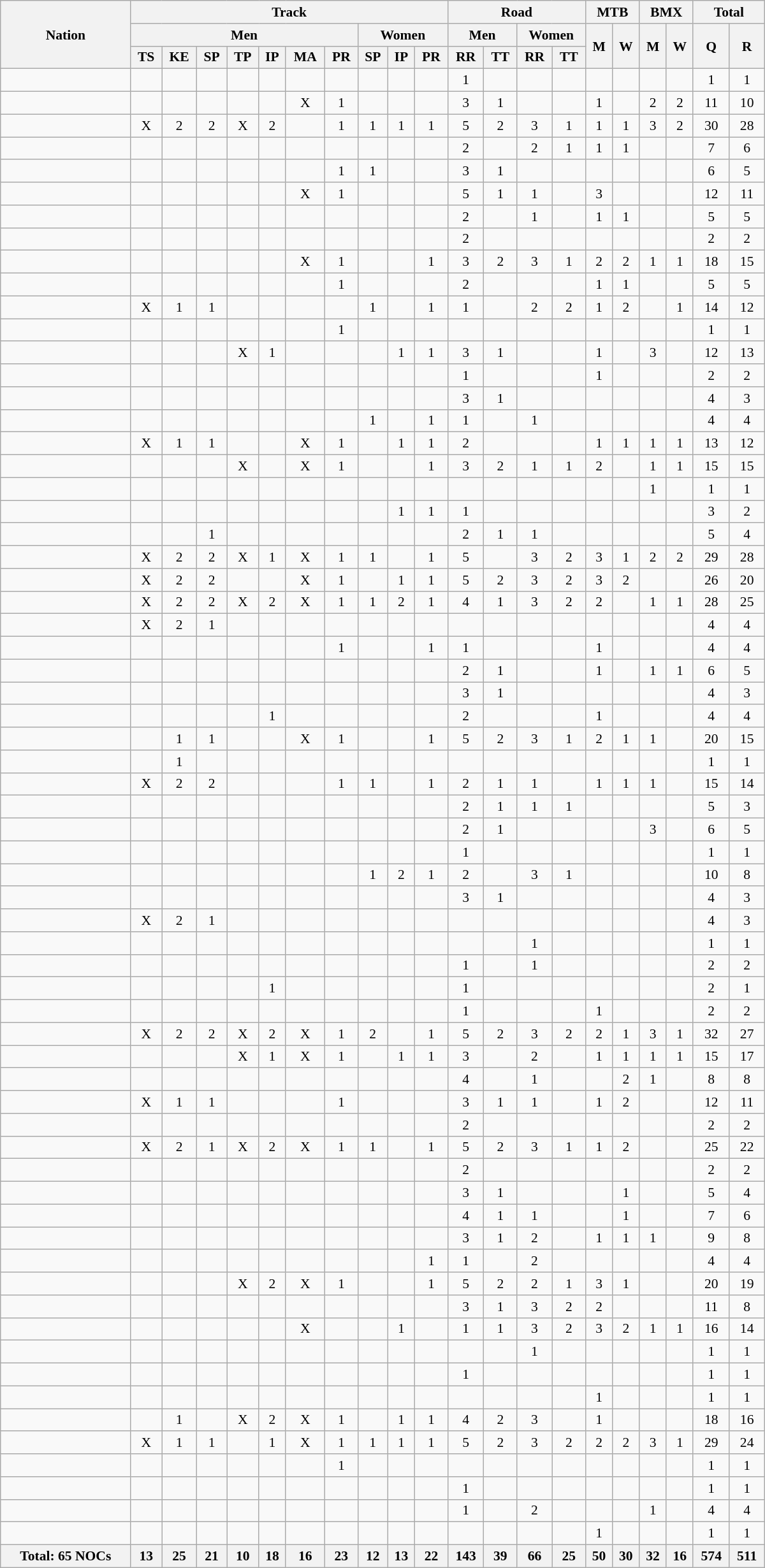<table class="wikitable" width=800 style="text-align:center; font-size:90%">
<tr>
<th rowspan="3" align="left">Nation</th>
<th colspan=10>Track</th>
<th colspan=4>Road</th>
<th colspan=2>MTB</th>
<th colspan=2>BMX</th>
<th colspan=2>Total</th>
</tr>
<tr>
<th colspan=7>Men</th>
<th colspan=3>Women</th>
<th colspan=2>Men</th>
<th colspan=2>Women</th>
<th rowspan=2>M</th>
<th rowspan=2>W</th>
<th rowspan=2>M</th>
<th rowspan=2>W</th>
<th rowspan=2>Q</th>
<th rowspan=2>R</th>
</tr>
<tr>
<th>TS</th>
<th>KE</th>
<th>SP</th>
<th>TP</th>
<th>IP</th>
<th>MA</th>
<th>PR</th>
<th>SP</th>
<th>IP</th>
<th>PR</th>
<th>RR</th>
<th>TT</th>
<th>RR</th>
<th>TT</th>
</tr>
<tr>
<td align=left></td>
<td></td>
<td></td>
<td></td>
<td></td>
<td></td>
<td></td>
<td></td>
<td></td>
<td></td>
<td></td>
<td>1</td>
<td></td>
<td></td>
<td></td>
<td></td>
<td></td>
<td></td>
<td></td>
<td>1</td>
<td>1</td>
</tr>
<tr>
<td align=left></td>
<td></td>
<td></td>
<td></td>
<td></td>
<td></td>
<td>X</td>
<td>1</td>
<td></td>
<td></td>
<td></td>
<td>3</td>
<td>1</td>
<td></td>
<td></td>
<td>1</td>
<td></td>
<td>2</td>
<td>2</td>
<td>11</td>
<td>10</td>
</tr>
<tr>
<td align=left></td>
<td>X</td>
<td>2</td>
<td>2</td>
<td>X</td>
<td>2</td>
<td></td>
<td>1</td>
<td>1</td>
<td>1</td>
<td>1</td>
<td>5</td>
<td>2</td>
<td>3</td>
<td>1</td>
<td>1</td>
<td>1</td>
<td>3</td>
<td>2</td>
<td>30</td>
<td>28</td>
</tr>
<tr>
<td align=left></td>
<td></td>
<td></td>
<td></td>
<td></td>
<td></td>
<td></td>
<td></td>
<td></td>
<td></td>
<td></td>
<td>2</td>
<td></td>
<td>2</td>
<td>1</td>
<td>1</td>
<td>1</td>
<td></td>
<td></td>
<td>7</td>
<td>6</td>
</tr>
<tr>
<td align=left></td>
<td></td>
<td></td>
<td></td>
<td></td>
<td></td>
<td></td>
<td>1</td>
<td>1</td>
<td></td>
<td></td>
<td>3</td>
<td>1</td>
<td></td>
<td></td>
<td></td>
<td></td>
<td></td>
<td></td>
<td>6</td>
<td>5</td>
</tr>
<tr>
<td align=left></td>
<td></td>
<td></td>
<td></td>
<td></td>
<td></td>
<td>X</td>
<td>1</td>
<td></td>
<td></td>
<td></td>
<td>5</td>
<td>1</td>
<td>1</td>
<td></td>
<td>3</td>
<td></td>
<td></td>
<td></td>
<td>12</td>
<td>11</td>
</tr>
<tr>
<td align=left></td>
<td></td>
<td></td>
<td></td>
<td></td>
<td></td>
<td></td>
<td></td>
<td></td>
<td></td>
<td></td>
<td>2</td>
<td></td>
<td>1</td>
<td></td>
<td>1</td>
<td>1</td>
<td></td>
<td></td>
<td>5</td>
<td>5</td>
</tr>
<tr>
<td align=left></td>
<td></td>
<td></td>
<td></td>
<td></td>
<td></td>
<td></td>
<td></td>
<td></td>
<td></td>
<td></td>
<td>2</td>
<td></td>
<td></td>
<td></td>
<td></td>
<td></td>
<td></td>
<td></td>
<td>2</td>
<td>2</td>
</tr>
<tr>
<td align=left></td>
<td></td>
<td></td>
<td></td>
<td></td>
<td></td>
<td>X</td>
<td>1</td>
<td></td>
<td></td>
<td>1</td>
<td>3</td>
<td>2</td>
<td>3</td>
<td>1</td>
<td>2</td>
<td>2</td>
<td>1</td>
<td>1</td>
<td>18</td>
<td>15</td>
</tr>
<tr>
<td align=left></td>
<td></td>
<td></td>
<td></td>
<td></td>
<td></td>
<td></td>
<td>1</td>
<td></td>
<td></td>
<td></td>
<td>2</td>
<td></td>
<td></td>
<td></td>
<td>1</td>
<td>1</td>
<td></td>
<td></td>
<td>5</td>
<td>5</td>
</tr>
<tr>
<td align=left></td>
<td>X</td>
<td>1</td>
<td>1</td>
<td></td>
<td></td>
<td></td>
<td></td>
<td>1</td>
<td></td>
<td>1</td>
<td>1</td>
<td></td>
<td>2</td>
<td>2</td>
<td>1</td>
<td>2</td>
<td></td>
<td>1</td>
<td>14</td>
<td>12</td>
</tr>
<tr>
<td align=left></td>
<td></td>
<td></td>
<td></td>
<td></td>
<td></td>
<td></td>
<td>1</td>
<td></td>
<td></td>
<td></td>
<td></td>
<td></td>
<td></td>
<td></td>
<td></td>
<td></td>
<td></td>
<td></td>
<td>1</td>
<td>1</td>
</tr>
<tr>
<td align=left></td>
<td></td>
<td></td>
<td></td>
<td>X</td>
<td>1</td>
<td></td>
<td></td>
<td></td>
<td>1</td>
<td>1</td>
<td>3</td>
<td>1</td>
<td></td>
<td></td>
<td>1</td>
<td></td>
<td>3</td>
<td></td>
<td>12</td>
<td>13</td>
</tr>
<tr>
<td align=left></td>
<td></td>
<td></td>
<td></td>
<td></td>
<td></td>
<td></td>
<td></td>
<td></td>
<td></td>
<td></td>
<td>1</td>
<td></td>
<td></td>
<td></td>
<td>1</td>
<td></td>
<td></td>
<td></td>
<td>2</td>
<td>2</td>
</tr>
<tr>
<td align=left></td>
<td></td>
<td></td>
<td></td>
<td></td>
<td></td>
<td></td>
<td></td>
<td></td>
<td></td>
<td></td>
<td>3</td>
<td>1</td>
<td></td>
<td></td>
<td></td>
<td></td>
<td></td>
<td></td>
<td>4</td>
<td>3</td>
</tr>
<tr>
<td align=left></td>
<td></td>
<td></td>
<td></td>
<td></td>
<td></td>
<td></td>
<td></td>
<td>1</td>
<td></td>
<td>1</td>
<td>1</td>
<td></td>
<td>1</td>
<td></td>
<td></td>
<td></td>
<td></td>
<td></td>
<td>4</td>
<td>4</td>
</tr>
<tr>
<td align=left></td>
<td>X</td>
<td>1</td>
<td>1</td>
<td></td>
<td></td>
<td>X</td>
<td>1</td>
<td></td>
<td>1</td>
<td>1</td>
<td>2</td>
<td></td>
<td></td>
<td></td>
<td>1</td>
<td>1</td>
<td>1</td>
<td>1</td>
<td>13</td>
<td>12</td>
</tr>
<tr>
<td align=left></td>
<td></td>
<td></td>
<td></td>
<td>X</td>
<td></td>
<td>X</td>
<td>1</td>
<td></td>
<td></td>
<td>1</td>
<td>3</td>
<td>2</td>
<td>1</td>
<td>1</td>
<td>2</td>
<td></td>
<td>1</td>
<td>1</td>
<td>15</td>
<td>15</td>
</tr>
<tr>
<td align=left></td>
<td></td>
<td></td>
<td></td>
<td></td>
<td></td>
<td></td>
<td></td>
<td></td>
<td></td>
<td></td>
<td></td>
<td></td>
<td></td>
<td></td>
<td></td>
<td></td>
<td>1</td>
<td></td>
<td>1</td>
<td>1</td>
</tr>
<tr>
<td align=left></td>
<td></td>
<td></td>
<td></td>
<td></td>
<td></td>
<td></td>
<td></td>
<td></td>
<td>1</td>
<td>1</td>
<td>1</td>
<td></td>
<td></td>
<td></td>
<td></td>
<td></td>
<td></td>
<td></td>
<td>3</td>
<td>2</td>
</tr>
<tr>
<td align=left></td>
<td></td>
<td></td>
<td>1</td>
<td></td>
<td></td>
<td></td>
<td></td>
<td></td>
<td></td>
<td></td>
<td>2</td>
<td>1</td>
<td>1</td>
<td></td>
<td></td>
<td></td>
<td></td>
<td></td>
<td>5</td>
<td>4</td>
</tr>
<tr>
<td align=left></td>
<td>X</td>
<td>2</td>
<td>2</td>
<td>X</td>
<td>1</td>
<td>X</td>
<td>1</td>
<td>1</td>
<td></td>
<td>1</td>
<td>5</td>
<td></td>
<td>3</td>
<td>2</td>
<td>3</td>
<td>1</td>
<td>2</td>
<td>2</td>
<td>29</td>
<td>28</td>
</tr>
<tr>
<td align=left></td>
<td>X</td>
<td>2</td>
<td>2</td>
<td></td>
<td></td>
<td>X</td>
<td>1</td>
<td></td>
<td>1</td>
<td>1</td>
<td>5</td>
<td>2</td>
<td>3</td>
<td>2</td>
<td>3</td>
<td>2</td>
<td></td>
<td></td>
<td>26</td>
<td>20</td>
</tr>
<tr>
<td align=left></td>
<td>X</td>
<td>2</td>
<td>2</td>
<td>X</td>
<td>2</td>
<td>X</td>
<td>1</td>
<td>1</td>
<td>2</td>
<td>1</td>
<td>4</td>
<td>1</td>
<td>3</td>
<td>2</td>
<td>2</td>
<td></td>
<td>1</td>
<td>1</td>
<td>28</td>
<td>25</td>
</tr>
<tr>
<td align=left></td>
<td>X</td>
<td>2</td>
<td>1</td>
<td></td>
<td></td>
<td></td>
<td></td>
<td></td>
<td></td>
<td></td>
<td></td>
<td></td>
<td></td>
<td></td>
<td></td>
<td></td>
<td></td>
<td></td>
<td>4</td>
<td>4</td>
</tr>
<tr>
<td align=left></td>
<td></td>
<td></td>
<td></td>
<td></td>
<td></td>
<td></td>
<td>1</td>
<td></td>
<td></td>
<td>1</td>
<td>1</td>
<td></td>
<td></td>
<td></td>
<td>1</td>
<td></td>
<td></td>
<td></td>
<td>4</td>
<td>4</td>
</tr>
<tr>
<td align=left></td>
<td></td>
<td></td>
<td></td>
<td></td>
<td></td>
<td></td>
<td></td>
<td></td>
<td></td>
<td></td>
<td>2</td>
<td>1</td>
<td></td>
<td></td>
<td>1</td>
<td></td>
<td>1</td>
<td>1</td>
<td>6</td>
<td>5</td>
</tr>
<tr>
<td align=left></td>
<td></td>
<td></td>
<td></td>
<td></td>
<td></td>
<td></td>
<td></td>
<td></td>
<td></td>
<td></td>
<td>3</td>
<td>1</td>
<td></td>
<td></td>
<td></td>
<td></td>
<td></td>
<td></td>
<td>4</td>
<td>3</td>
</tr>
<tr>
<td align=left></td>
<td></td>
<td></td>
<td></td>
<td></td>
<td>1</td>
<td></td>
<td></td>
<td></td>
<td></td>
<td></td>
<td>2</td>
<td></td>
<td></td>
<td></td>
<td>1</td>
<td></td>
<td></td>
<td></td>
<td>4</td>
<td>4</td>
</tr>
<tr>
<td align=left></td>
<td></td>
<td>1</td>
<td>1</td>
<td></td>
<td></td>
<td>X</td>
<td>1</td>
<td></td>
<td></td>
<td>1</td>
<td>5</td>
<td>2</td>
<td>3</td>
<td>1</td>
<td>2</td>
<td>1</td>
<td>1</td>
<td></td>
<td>20</td>
<td>15</td>
</tr>
<tr>
<td align=left></td>
<td></td>
<td>1</td>
<td></td>
<td></td>
<td></td>
<td></td>
<td></td>
<td></td>
<td></td>
<td></td>
<td></td>
<td></td>
<td></td>
<td></td>
<td></td>
<td></td>
<td></td>
<td></td>
<td>1</td>
<td>1</td>
</tr>
<tr>
<td align=left></td>
<td>X</td>
<td>2</td>
<td>2</td>
<td></td>
<td></td>
<td></td>
<td>1</td>
<td>1</td>
<td></td>
<td>1</td>
<td>2</td>
<td>1</td>
<td>1</td>
<td></td>
<td>1</td>
<td>1</td>
<td>1</td>
<td></td>
<td>15</td>
<td>14</td>
</tr>
<tr>
<td align=left></td>
<td></td>
<td></td>
<td></td>
<td></td>
<td></td>
<td></td>
<td></td>
<td></td>
<td></td>
<td></td>
<td>2</td>
<td>1</td>
<td>1</td>
<td>1</td>
<td></td>
<td></td>
<td></td>
<td></td>
<td>5</td>
<td>3</td>
</tr>
<tr>
<td align=left></td>
<td></td>
<td></td>
<td></td>
<td></td>
<td></td>
<td></td>
<td></td>
<td></td>
<td></td>
<td></td>
<td>2</td>
<td>1</td>
<td></td>
<td></td>
<td></td>
<td></td>
<td>3</td>
<td></td>
<td>6</td>
<td>5</td>
</tr>
<tr>
<td align=left></td>
<td></td>
<td></td>
<td></td>
<td></td>
<td></td>
<td></td>
<td></td>
<td></td>
<td></td>
<td></td>
<td>1</td>
<td></td>
<td></td>
<td></td>
<td></td>
<td></td>
<td></td>
<td></td>
<td>1</td>
<td>1</td>
</tr>
<tr>
<td align=left></td>
<td></td>
<td></td>
<td></td>
<td></td>
<td></td>
<td></td>
<td></td>
<td>1</td>
<td>2</td>
<td>1</td>
<td>2</td>
<td></td>
<td>3</td>
<td>1</td>
<td></td>
<td></td>
<td></td>
<td></td>
<td>10</td>
<td>8</td>
</tr>
<tr>
<td align=left></td>
<td></td>
<td></td>
<td></td>
<td></td>
<td></td>
<td></td>
<td></td>
<td></td>
<td></td>
<td></td>
<td>3</td>
<td>1</td>
<td></td>
<td></td>
<td></td>
<td></td>
<td></td>
<td></td>
<td>4</td>
<td>3</td>
</tr>
<tr>
<td align=left></td>
<td>X</td>
<td>2</td>
<td>1</td>
<td></td>
<td></td>
<td></td>
<td></td>
<td></td>
<td></td>
<td></td>
<td></td>
<td></td>
<td></td>
<td></td>
<td></td>
<td></td>
<td></td>
<td></td>
<td>4</td>
<td>3</td>
</tr>
<tr>
<td align=left></td>
<td></td>
<td></td>
<td></td>
<td></td>
<td></td>
<td></td>
<td></td>
<td></td>
<td></td>
<td></td>
<td></td>
<td></td>
<td>1</td>
<td></td>
<td></td>
<td></td>
<td></td>
<td></td>
<td>1</td>
<td>1</td>
</tr>
<tr>
<td align=left></td>
<td></td>
<td></td>
<td></td>
<td></td>
<td></td>
<td></td>
<td></td>
<td></td>
<td></td>
<td></td>
<td>1</td>
<td></td>
<td>1</td>
<td></td>
<td></td>
<td></td>
<td></td>
<td></td>
<td>2</td>
<td>2</td>
</tr>
<tr>
<td align=left></td>
<td></td>
<td></td>
<td></td>
<td></td>
<td>1</td>
<td></td>
<td></td>
<td></td>
<td></td>
<td></td>
<td>1</td>
<td></td>
<td></td>
<td></td>
<td></td>
<td></td>
<td></td>
<td></td>
<td>2</td>
<td>1</td>
</tr>
<tr>
<td align=left></td>
<td></td>
<td></td>
<td></td>
<td></td>
<td></td>
<td></td>
<td></td>
<td></td>
<td></td>
<td></td>
<td>1</td>
<td></td>
<td></td>
<td></td>
<td>1</td>
<td></td>
<td></td>
<td></td>
<td>2</td>
<td>2</td>
</tr>
<tr>
<td align=left></td>
<td>X</td>
<td>2</td>
<td>2</td>
<td>X</td>
<td>2</td>
<td>X</td>
<td>1</td>
<td>2</td>
<td></td>
<td>1</td>
<td>5</td>
<td>2</td>
<td>3</td>
<td>2</td>
<td>2</td>
<td>1</td>
<td>3</td>
<td>1</td>
<td>32</td>
<td>27</td>
</tr>
<tr>
<td align=left></td>
<td></td>
<td></td>
<td></td>
<td>X</td>
<td>1</td>
<td>X</td>
<td>1</td>
<td></td>
<td>1</td>
<td>1</td>
<td>3</td>
<td></td>
<td>2</td>
<td></td>
<td>1</td>
<td>1</td>
<td>1</td>
<td>1</td>
<td>15</td>
<td>17</td>
</tr>
<tr>
<td align=left></td>
<td></td>
<td></td>
<td></td>
<td></td>
<td></td>
<td></td>
<td></td>
<td></td>
<td></td>
<td></td>
<td>4</td>
<td></td>
<td>1</td>
<td></td>
<td></td>
<td>2</td>
<td>1</td>
<td></td>
<td>8</td>
<td>8</td>
</tr>
<tr>
<td align=left></td>
<td>X</td>
<td>1</td>
<td>1</td>
<td></td>
<td></td>
<td></td>
<td>1</td>
<td></td>
<td></td>
<td></td>
<td>3</td>
<td>1</td>
<td>1</td>
<td></td>
<td>1</td>
<td>2</td>
<td></td>
<td></td>
<td>12</td>
<td>11</td>
</tr>
<tr>
<td align=left></td>
<td></td>
<td></td>
<td></td>
<td></td>
<td></td>
<td></td>
<td></td>
<td></td>
<td></td>
<td></td>
<td>2</td>
<td></td>
<td></td>
<td></td>
<td></td>
<td></td>
<td></td>
<td></td>
<td>2</td>
<td>2</td>
</tr>
<tr>
<td align=left></td>
<td>X</td>
<td>2</td>
<td>1</td>
<td>X</td>
<td>2</td>
<td>X</td>
<td>1</td>
<td>1</td>
<td></td>
<td>1</td>
<td>5</td>
<td>2</td>
<td>3</td>
<td>1</td>
<td>1</td>
<td>2</td>
<td></td>
<td></td>
<td>25</td>
<td>22</td>
</tr>
<tr>
<td align=left></td>
<td></td>
<td></td>
<td></td>
<td></td>
<td></td>
<td></td>
<td></td>
<td></td>
<td></td>
<td></td>
<td>2</td>
<td></td>
<td></td>
<td></td>
<td></td>
<td></td>
<td></td>
<td></td>
<td>2</td>
<td>2</td>
</tr>
<tr>
<td align=left></td>
<td></td>
<td></td>
<td></td>
<td></td>
<td></td>
<td></td>
<td></td>
<td></td>
<td></td>
<td></td>
<td>3</td>
<td>1</td>
<td></td>
<td></td>
<td></td>
<td>1</td>
<td></td>
<td></td>
<td>5</td>
<td>4</td>
</tr>
<tr>
<td align=left></td>
<td></td>
<td></td>
<td></td>
<td></td>
<td></td>
<td></td>
<td></td>
<td></td>
<td></td>
<td></td>
<td>4</td>
<td>1</td>
<td>1</td>
<td></td>
<td></td>
<td>1</td>
<td></td>
<td></td>
<td>7</td>
<td>6</td>
</tr>
<tr>
<td align=left></td>
<td></td>
<td></td>
<td></td>
<td></td>
<td></td>
<td></td>
<td></td>
<td></td>
<td></td>
<td></td>
<td>3</td>
<td>1</td>
<td>2</td>
<td></td>
<td>1</td>
<td>1</td>
<td>1</td>
<td></td>
<td>9</td>
<td>8</td>
</tr>
<tr>
<td align=left></td>
<td></td>
<td></td>
<td></td>
<td></td>
<td></td>
<td></td>
<td></td>
<td></td>
<td></td>
<td>1</td>
<td>1</td>
<td></td>
<td>2</td>
<td></td>
<td></td>
<td></td>
<td></td>
<td></td>
<td>4</td>
<td>4</td>
</tr>
<tr>
<td align=left></td>
<td></td>
<td></td>
<td></td>
<td>X</td>
<td>2</td>
<td>X</td>
<td>1</td>
<td></td>
<td></td>
<td>1</td>
<td>5</td>
<td>2</td>
<td>2</td>
<td>1</td>
<td>3</td>
<td>1</td>
<td></td>
<td></td>
<td>20</td>
<td>19</td>
</tr>
<tr>
<td align=left></td>
<td></td>
<td></td>
<td></td>
<td></td>
<td></td>
<td></td>
<td></td>
<td></td>
<td></td>
<td></td>
<td>3</td>
<td>1</td>
<td>3</td>
<td>2</td>
<td>2</td>
<td></td>
<td></td>
<td></td>
<td>11</td>
<td>8</td>
</tr>
<tr>
<td align=left></td>
<td></td>
<td></td>
<td></td>
<td></td>
<td></td>
<td>X</td>
<td></td>
<td></td>
<td>1</td>
<td></td>
<td>1</td>
<td>1</td>
<td>3</td>
<td>2</td>
<td>3</td>
<td>2</td>
<td>1</td>
<td>1</td>
<td>16</td>
<td>14</td>
</tr>
<tr>
<td align=left></td>
<td></td>
<td></td>
<td></td>
<td></td>
<td></td>
<td></td>
<td></td>
<td></td>
<td></td>
<td></td>
<td></td>
<td></td>
<td>1</td>
<td></td>
<td></td>
<td></td>
<td></td>
<td></td>
<td>1</td>
<td>1</td>
</tr>
<tr>
<td align=left></td>
<td></td>
<td></td>
<td></td>
<td></td>
<td></td>
<td></td>
<td></td>
<td></td>
<td></td>
<td></td>
<td>1</td>
<td></td>
<td></td>
<td></td>
<td></td>
<td></td>
<td></td>
<td></td>
<td>1</td>
<td>1</td>
</tr>
<tr>
<td align=left></td>
<td></td>
<td></td>
<td></td>
<td></td>
<td></td>
<td></td>
<td></td>
<td></td>
<td></td>
<td></td>
<td></td>
<td></td>
<td></td>
<td></td>
<td>1</td>
<td></td>
<td></td>
<td></td>
<td>1</td>
<td>1</td>
</tr>
<tr>
<td align=left></td>
<td></td>
<td>1</td>
<td></td>
<td>X</td>
<td>2</td>
<td>X</td>
<td>1</td>
<td></td>
<td>1</td>
<td>1</td>
<td>4</td>
<td>2</td>
<td>3</td>
<td></td>
<td>1</td>
<td></td>
<td></td>
<td></td>
<td>18</td>
<td>16</td>
</tr>
<tr>
<td align=left></td>
<td>X</td>
<td>1</td>
<td>1</td>
<td></td>
<td>1</td>
<td>X</td>
<td>1</td>
<td>1</td>
<td>1</td>
<td>1</td>
<td>5</td>
<td>2</td>
<td>3</td>
<td>2</td>
<td>2</td>
<td>2</td>
<td>3</td>
<td>1</td>
<td>29</td>
<td>24</td>
</tr>
<tr>
<td align=left></td>
<td></td>
<td></td>
<td></td>
<td></td>
<td></td>
<td></td>
<td>1</td>
<td></td>
<td></td>
<td></td>
<td></td>
<td></td>
<td></td>
<td></td>
<td></td>
<td></td>
<td></td>
<td></td>
<td>1</td>
<td>1</td>
</tr>
<tr>
<td align=left></td>
<td></td>
<td></td>
<td></td>
<td></td>
<td></td>
<td></td>
<td></td>
<td></td>
<td></td>
<td></td>
<td>1</td>
<td></td>
<td></td>
<td></td>
<td></td>
<td></td>
<td></td>
<td></td>
<td>1</td>
<td>1</td>
</tr>
<tr>
<td align=left></td>
<td></td>
<td></td>
<td></td>
<td></td>
<td></td>
<td></td>
<td></td>
<td></td>
<td></td>
<td></td>
<td>1</td>
<td></td>
<td>2</td>
<td></td>
<td></td>
<td></td>
<td>1</td>
<td></td>
<td>4</td>
<td>4</td>
</tr>
<tr>
<td align=left></td>
<td></td>
<td></td>
<td></td>
<td></td>
<td></td>
<td></td>
<td></td>
<td></td>
<td></td>
<td></td>
<td></td>
<td></td>
<td></td>
<td></td>
<td>1</td>
<td></td>
<td></td>
<td></td>
<td>1</td>
<td>1</td>
</tr>
<tr>
<th>Total: 65 NOCs</th>
<th>13</th>
<th>25</th>
<th>21</th>
<th>10</th>
<th>18</th>
<th>16</th>
<th>23</th>
<th>12</th>
<th>13</th>
<th>22</th>
<th>143</th>
<th>39</th>
<th>66</th>
<th>25</th>
<th>50</th>
<th>30</th>
<th>32</th>
<th>16</th>
<th>574</th>
<th>511</th>
</tr>
</table>
